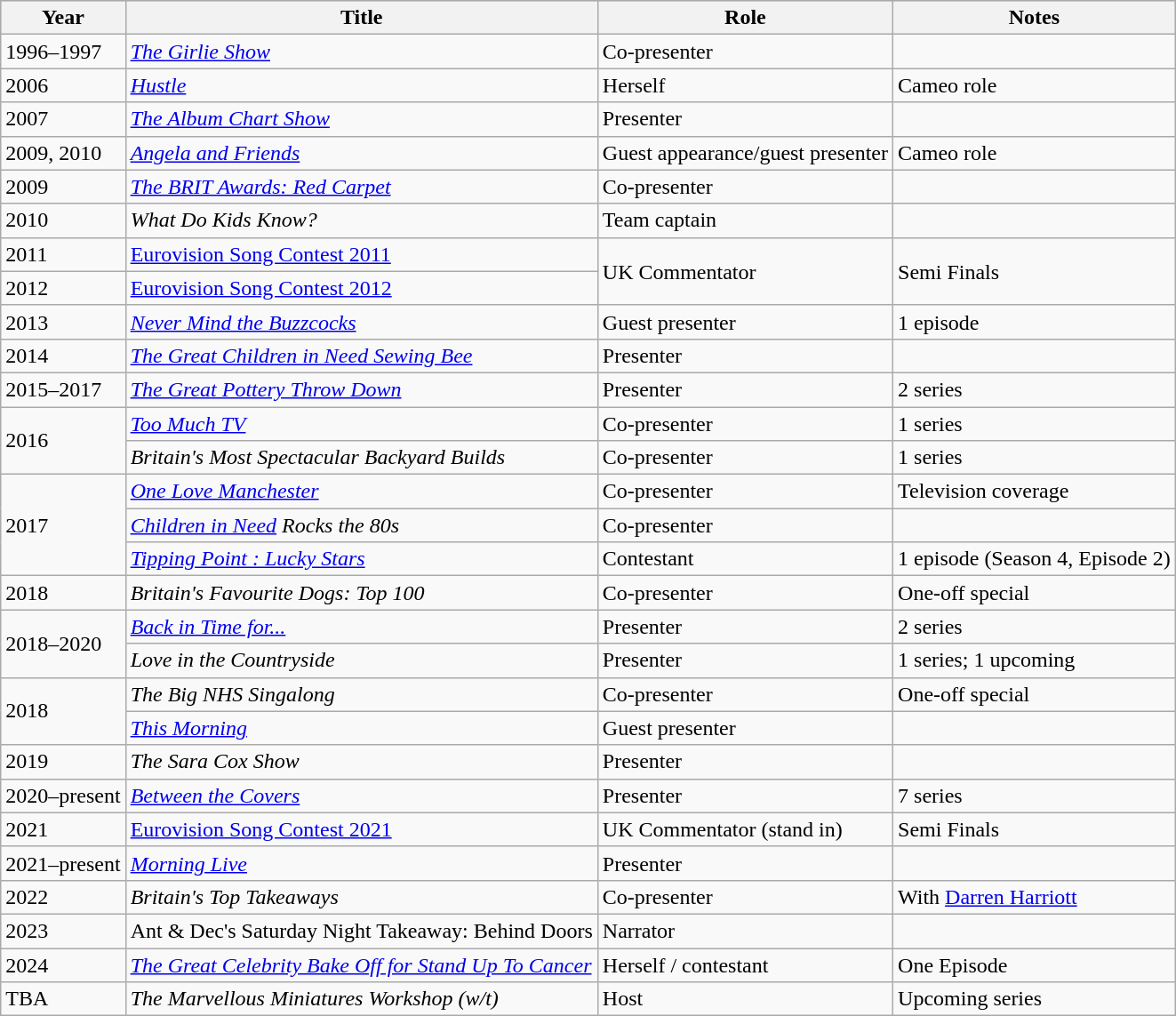<table class="wikitable">
<tr style="background:#b0c4de; text-align:center;">
<th>Year</th>
<th>Title</th>
<th>Role</th>
<th>Notes</th>
</tr>
<tr>
<td>1996–1997</td>
<td><em><a href='#'>The Girlie Show</a></em></td>
<td>Co-presenter</td>
<td></td>
</tr>
<tr>
<td>2006</td>
<td><em><a href='#'>Hustle</a></em></td>
<td>Herself</td>
<td>Cameo role</td>
</tr>
<tr>
<td>2007</td>
<td><em><a href='#'>The Album Chart Show</a></em></td>
<td>Presenter</td>
<td></td>
</tr>
<tr>
<td>2009, 2010</td>
<td><em><a href='#'>Angela and Friends</a></em></td>
<td>Guest appearance/guest presenter</td>
<td>Cameo role</td>
</tr>
<tr>
<td>2009</td>
<td><em><a href='#'>The BRIT Awards: Red Carpet</a></em></td>
<td>Co-presenter</td>
<td></td>
</tr>
<tr>
<td>2010</td>
<td><em>What Do Kids Know?</em></td>
<td>Team captain</td>
<td></td>
</tr>
<tr>
<td>2011</td>
<td><a href='#'>Eurovision Song Contest 2011</a></td>
<td rowspan="2">UK Commentator</td>
<td rowspan="2">Semi Finals</td>
</tr>
<tr>
<td>2012</td>
<td><a href='#'>Eurovision Song Contest 2012</a></td>
</tr>
<tr>
<td>2013</td>
<td><em><a href='#'>Never Mind the Buzzcocks</a></em></td>
<td>Guest presenter</td>
<td>1 episode</td>
</tr>
<tr>
<td>2014</td>
<td><em><a href='#'>The Great Children in Need Sewing Bee</a></em></td>
<td>Presenter</td>
<td></td>
</tr>
<tr>
<td>2015–2017</td>
<td><em><a href='#'>The Great Pottery Throw Down</a></em></td>
<td>Presenter</td>
<td>2 series</td>
</tr>
<tr>
<td rowspan=2>2016</td>
<td><em><a href='#'>Too Much TV</a></em></td>
<td>Co-presenter</td>
<td>1 series</td>
</tr>
<tr>
<td><em>Britain's Most Spectacular Backyard Builds</em></td>
<td>Co-presenter</td>
<td>1 series</td>
</tr>
<tr>
<td rowspan="3">2017</td>
<td><em><a href='#'>One Love Manchester</a></em></td>
<td>Co-presenter</td>
<td>Television coverage</td>
</tr>
<tr>
<td><em><a href='#'>Children in Need</a> Rocks the 80s</em></td>
<td>Co-presenter</td>
<td></td>
</tr>
<tr>
<td><em><a href='#'>Tipping Point : Lucky Stars</a></em></td>
<td>Contestant</td>
<td>1 episode (Season 4, Episode 2)</td>
</tr>
<tr>
<td>2018</td>
<td><em>Britain's Favourite Dogs: Top 100</em></td>
<td>Co-presenter</td>
<td>One-off special</td>
</tr>
<tr>
<td rowspan=2>2018–2020</td>
<td><em><a href='#'>Back in Time for...</a></em></td>
<td>Presenter</td>
<td>2 series</td>
</tr>
<tr>
<td><em>Love in the Countryside</em></td>
<td>Presenter</td>
<td>1 series; 1 upcoming</td>
</tr>
<tr>
<td rowspan=2>2018</td>
<td><em>The Big NHS Singalong</em></td>
<td>Co-presenter</td>
<td>One-off special</td>
</tr>
<tr>
<td><em><a href='#'>This Morning</a></em></td>
<td>Guest presenter</td>
<td></td>
</tr>
<tr>
<td>2019</td>
<td><em>The Sara Cox Show</em></td>
<td>Presenter</td>
<td></td>
</tr>
<tr>
<td>2020–present</td>
<td><em><a href='#'>Between the Covers</a></em></td>
<td>Presenter</td>
<td>7 series</td>
</tr>
<tr>
<td>2021</td>
<td><a href='#'>Eurovision Song Contest 2021</a></td>
<td>UK Commentator (stand in)</td>
<td>Semi Finals</td>
</tr>
<tr>
<td>2021–present</td>
<td><em><a href='#'>Morning Live</a></em></td>
<td>Presenter</td>
<td></td>
</tr>
<tr>
<td>2022</td>
<td><em>Britain's Top Takeaways</em></td>
<td>Co-presenter</td>
<td>With <a href='#'>Darren Harriott</a></td>
</tr>
<tr>
<td>2023</td>
<td>Ant & Dec's Saturday Night Takeaway: Behind Doors</td>
<td>Narrator</td>
<td></td>
</tr>
<tr>
<td>2024</td>
<td><em><a href='#'>The Great Celebrity Bake Off for Stand Up To Cancer</a></em></td>
<td>Herself / contestant</td>
<td>One Episode</td>
</tr>
<tr>
<td>TBA</td>
<td><em>The Marvellous Miniatures Workshop (w/t)</em></td>
<td>Host</td>
<td>Upcoming series</td>
</tr>
</table>
